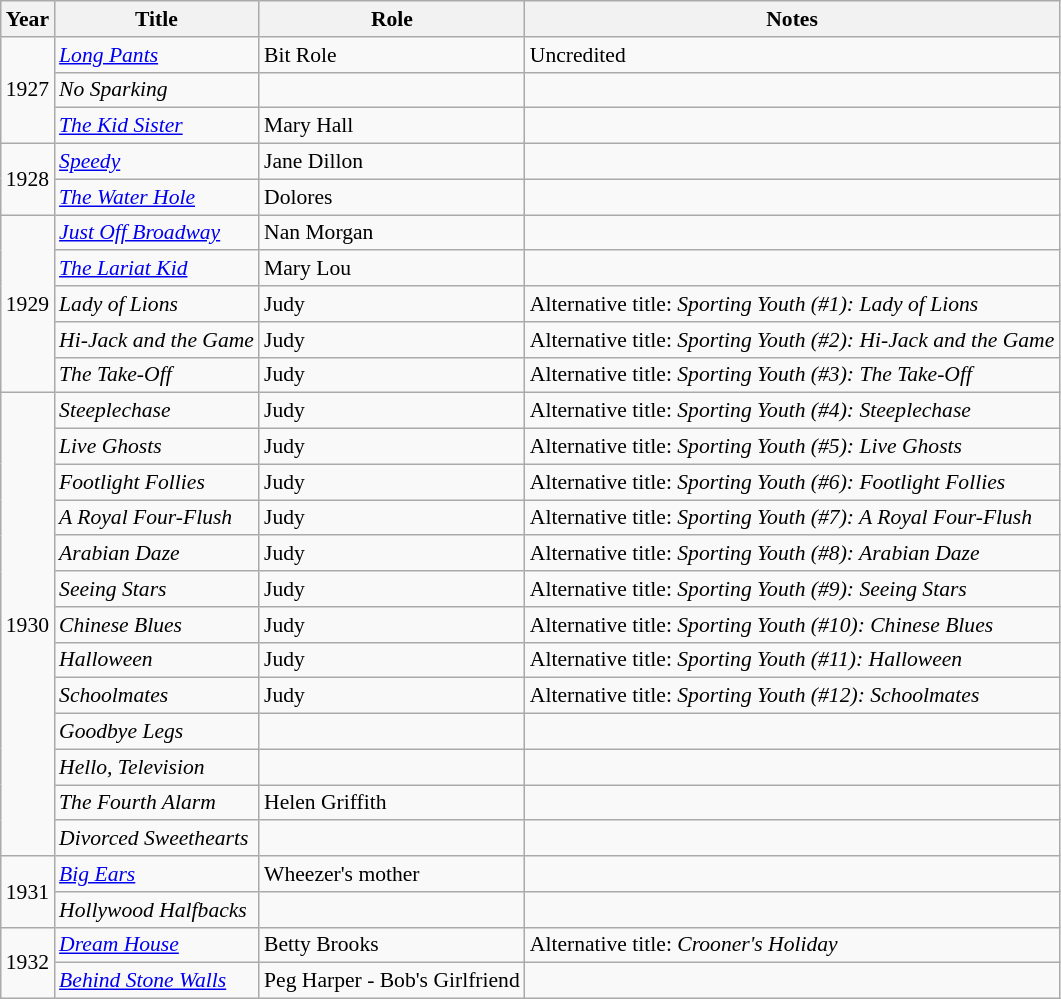<table class="wikitable" style="font-size: 90%;">
<tr>
<th>Year</th>
<th>Title</th>
<th>Role</th>
<th>Notes</th>
</tr>
<tr>
<td rowspan=3>1927</td>
<td><em><a href='#'>Long Pants</a></em></td>
<td>Bit Role</td>
<td>Uncredited</td>
</tr>
<tr>
<td><em>No Sparking</em></td>
<td></td>
<td></td>
</tr>
<tr>
<td><em><a href='#'>The Kid Sister</a></em></td>
<td>Mary Hall</td>
<td></td>
</tr>
<tr>
<td rowspan=2>1928</td>
<td><em><a href='#'>Speedy</a></em></td>
<td>Jane Dillon</td>
<td></td>
</tr>
<tr>
<td><em><a href='#'>The Water Hole</a></em></td>
<td>Dolores</td>
<td></td>
</tr>
<tr>
<td rowspan=5>1929</td>
<td><em><a href='#'>Just Off Broadway</a></em></td>
<td>Nan Morgan</td>
<td></td>
</tr>
<tr>
<td><em><a href='#'>The Lariat Kid</a></em></td>
<td>Mary Lou</td>
<td></td>
</tr>
<tr>
<td><em>Lady of Lions</em></td>
<td>Judy</td>
<td>Alternative title: <em>Sporting Youth (#1): Lady of Lions</em></td>
</tr>
<tr>
<td><em>Hi-Jack and the Game</em></td>
<td>Judy</td>
<td>Alternative title: <em>Sporting Youth (#2): Hi-Jack and the Game</em></td>
</tr>
<tr>
<td><em>The Take-Off</em></td>
<td>Judy</td>
<td>Alternative title: <em>Sporting Youth (#3): The Take-Off</em></td>
</tr>
<tr>
<td rowspan=13>1930</td>
<td><em>Steeplechase</em></td>
<td>Judy</td>
<td>Alternative title: <em>Sporting Youth (#4): Steeplechase</em></td>
</tr>
<tr>
<td><em>Live Ghosts</em></td>
<td>Judy</td>
<td>Alternative title: <em>Sporting Youth (#5): Live Ghosts</em></td>
</tr>
<tr>
<td><em>Footlight Follies</em></td>
<td>Judy</td>
<td>Alternative title: <em>Sporting Youth (#6): Footlight Follies</em></td>
</tr>
<tr>
<td><em>A Royal Four-Flush</em></td>
<td>Judy</td>
<td>Alternative title: <em>Sporting Youth (#7): A Royal Four-Flush</em></td>
</tr>
<tr>
<td><em>Arabian Daze</em></td>
<td>Judy</td>
<td>Alternative title: <em>Sporting Youth (#8): Arabian Daze</em></td>
</tr>
<tr>
<td><em>Seeing Stars</em></td>
<td>Judy</td>
<td>Alternative title: <em>Sporting Youth (#9): Seeing Stars</em></td>
</tr>
<tr>
<td><em>Chinese Blues</em></td>
<td>Judy</td>
<td>Alternative title: <em>Sporting Youth (#10): Chinese Blues</em></td>
</tr>
<tr>
<td><em>Halloween</em></td>
<td>Judy</td>
<td>Alternative title: <em>Sporting Youth (#11): Halloween</em></td>
</tr>
<tr>
<td><em>Schoolmates</em></td>
<td>Judy</td>
<td>Alternative title: <em>Sporting Youth (#12): Schoolmates</em></td>
</tr>
<tr>
<td><em>Goodbye Legs</em></td>
<td></td>
<td></td>
</tr>
<tr>
<td><em>Hello, Television</em></td>
<td></td>
<td></td>
</tr>
<tr>
<td><em>The Fourth Alarm</em></td>
<td>Helen Griffith</td>
<td></td>
</tr>
<tr>
<td><em>Divorced Sweethearts</em></td>
<td></td>
<td></td>
</tr>
<tr>
<td rowspan=2>1931</td>
<td><em><a href='#'>Big Ears</a></em></td>
<td>Wheezer's mother</td>
<td></td>
</tr>
<tr>
<td><em>Hollywood Halfbacks</em></td>
<td></td>
<td></td>
</tr>
<tr>
<td rowspan=2>1932</td>
<td><em><a href='#'>Dream House</a></em></td>
<td>Betty Brooks</td>
<td>Alternative title: <em>Crooner's Holiday</em></td>
</tr>
<tr>
<td><em><a href='#'>Behind Stone Walls</a></em></td>
<td>Peg Harper - Bob's Girlfriend</td>
<td></td>
</tr>
</table>
